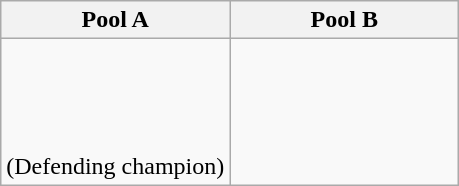<table class=wikitable>
<tr>
<th width=50%>Pool A</th>
<th width=50%>Pool B</th>
</tr>
<tr>
<td><br> <br>
 <br>
 <br>
 (Defending champion)<br></td>
<td><br> <br>
 <br>
 <br>
 <br></td>
</tr>
</table>
